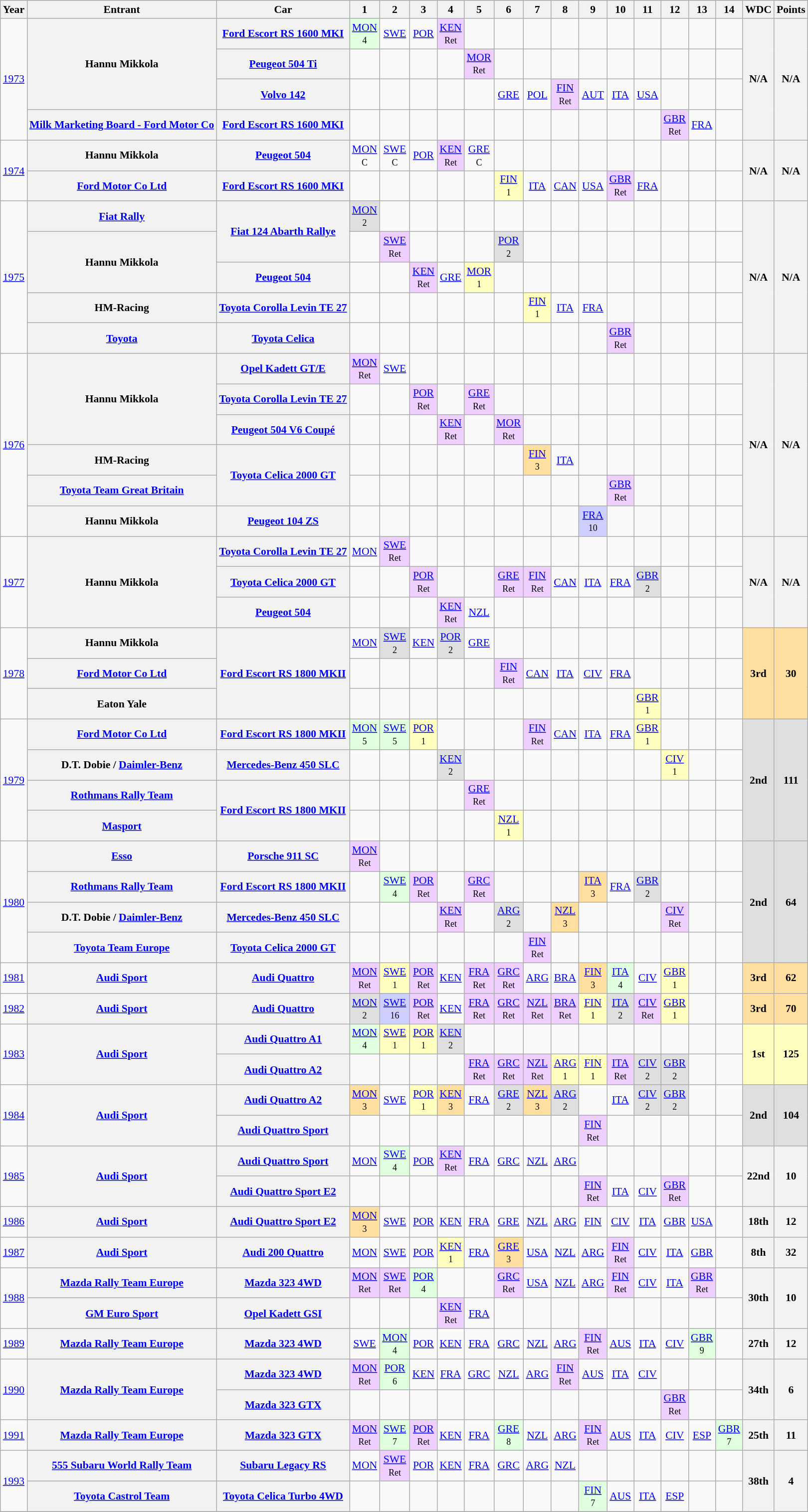<table class="wikitable" style="text-align:center; font-size:90%;">
<tr>
<th>Year</th>
<th>Entrant</th>
<th>Car</th>
<th>1</th>
<th>2</th>
<th>3</th>
<th>4</th>
<th>5</th>
<th>6</th>
<th>7</th>
<th>8</th>
<th>9</th>
<th>10</th>
<th>11</th>
<th>12</th>
<th>13</th>
<th>14</th>
<th>WDC</th>
<th>Points</th>
</tr>
<tr>
<td rowspan="4"><a href='#'>1973</a></td>
<th rowspan="3">Hannu Mikkola</th>
<th><a href='#'>Ford Escort RS 1600 MKI</a></th>
<td style="background:#DFFFDF;"><a href='#'>MON</a><br><small>4</small></td>
<td><a href='#'>SWE</a></td>
<td><a href='#'>POR</a></td>
<td style="background:#EFCFFF;"><a href='#'>KEN</a><br><small>Ret</small></td>
<td></td>
<td></td>
<td></td>
<td></td>
<td></td>
<td></td>
<td></td>
<td></td>
<td></td>
<td></td>
<th rowspan="4">N/A</th>
<th rowspan="4">N/A</th>
</tr>
<tr>
<th><a href='#'>Peugeot 504 Ti</a></th>
<td></td>
<td></td>
<td></td>
<td></td>
<td style="background:#EFCFFF;"><a href='#'>MOR</a><br><small>Ret</small></td>
<td></td>
<td></td>
<td></td>
<td></td>
<td></td>
<td></td>
<td></td>
<td></td>
<td></td>
</tr>
<tr>
<th><a href='#'>Volvo 142</a></th>
<td></td>
<td></td>
<td></td>
<td></td>
<td></td>
<td><a href='#'>GRE</a></td>
<td><a href='#'>POL</a></td>
<td style="background:#EFCFFF;"><a href='#'>FIN</a><br><small>Ret</small></td>
<td><a href='#'>AUT</a></td>
<td><a href='#'>ITA</a></td>
<td><a href='#'>USA</a></td>
<td></td>
<td></td>
<td></td>
</tr>
<tr>
<th><a href='#'>Milk Marketing Board - Ford Motor Co</a></th>
<th><a href='#'>Ford Escort RS 1600 MKI</a></th>
<td></td>
<td></td>
<td></td>
<td></td>
<td></td>
<td></td>
<td></td>
<td></td>
<td></td>
<td></td>
<td></td>
<td style="background:#EFCFFF;"><a href='#'>GBR</a><br><small>Ret</small></td>
<td><a href='#'>FRA</a></td>
<td></td>
</tr>
<tr>
<td rowspan="2"><a href='#'>1974</a></td>
<th>Hannu Mikkola</th>
<th><a href='#'>Peugeot 504</a></th>
<td><a href='#'>MON</a><br><small>C</small></td>
<td><a href='#'>SWE</a><br><small>C</small></td>
<td><a href='#'>POR</a></td>
<td style="background:#EFCFFF;"><a href='#'>KEN</a><br><small>Ret</small></td>
<td><a href='#'>GRE</a><br><small>C</small></td>
<td></td>
<td></td>
<td></td>
<td></td>
<td></td>
<td></td>
<td></td>
<td></td>
<td></td>
<th rowspan="2">N/A</th>
<th rowspan="2">N/A</th>
</tr>
<tr>
<th><a href='#'>Ford Motor Co Ltd</a></th>
<th><a href='#'>Ford Escort RS 1600 MKI</a></th>
<td></td>
<td></td>
<td></td>
<td></td>
<td></td>
<td style="background:#FFFFBF;"><a href='#'>FIN</a><br><small>1</small></td>
<td><a href='#'>ITA</a></td>
<td><a href='#'>CAN</a></td>
<td><a href='#'>USA</a></td>
<td style="background:#EFCFFF;"><a href='#'>GBR</a><br><small>Ret</small></td>
<td><a href='#'>FRA</a></td>
<td></td>
<td></td>
<td></td>
</tr>
<tr>
<td rowspan="5"><a href='#'>1975</a></td>
<th><a href='#'>Fiat Rally</a></th>
<th rowspan="2"><a href='#'>Fiat 124 Abarth Rallye</a></th>
<td style="background:#DFDFDF;"><a href='#'>MON</a><br><small>2</small></td>
<td></td>
<td></td>
<td></td>
<td></td>
<td></td>
<td></td>
<td></td>
<td></td>
<td></td>
<td></td>
<td></td>
<td></td>
<td></td>
<th rowspan="5">N/A</th>
<th rowspan="5">N/A</th>
</tr>
<tr>
<th rowspan="2">Hannu Mikkola</th>
<td></td>
<td style="background:#EFCFFF;"><a href='#'>SWE</a><br><small>Ret</small></td>
<td></td>
<td></td>
<td></td>
<td style="background:#DFDFDF;"><a href='#'>POR</a><br><small>2</small></td>
<td></td>
<td></td>
<td></td>
<td></td>
<td></td>
<td></td>
<td></td>
<td></td>
</tr>
<tr>
<th><a href='#'>Peugeot 504</a></th>
<td></td>
<td></td>
<td style="background:#EFCFFF;"><a href='#'>KEN</a><br><small>Ret</small></td>
<td><a href='#'>GRE</a></td>
<td style="background:#FFFFBF;"><a href='#'>MOR</a><br><small>1</small></td>
<td></td>
<td></td>
<td></td>
<td></td>
<td></td>
<td></td>
<td></td>
<td></td>
<td></td>
</tr>
<tr>
<th>HM-Racing</th>
<th><a href='#'>Toyota Corolla Levin TE 27</a></th>
<td></td>
<td></td>
<td></td>
<td></td>
<td></td>
<td></td>
<td style="background:#FFFFBF;"><a href='#'>FIN</a><br><small>1</small></td>
<td><a href='#'>ITA</a></td>
<td><a href='#'>FRA</a></td>
<td></td>
<td></td>
<td></td>
<td></td>
<td></td>
</tr>
<tr>
<th><a href='#'>Toyota</a></th>
<th><a href='#'>Toyota Celica</a></th>
<td></td>
<td></td>
<td></td>
<td></td>
<td></td>
<td></td>
<td></td>
<td></td>
<td></td>
<td style="background:#EFCFFF;"><a href='#'>GBR</a><br><small>Ret</small></td>
<td></td>
<td></td>
<td></td>
<td></td>
</tr>
<tr>
<td rowspan="6"><a href='#'>1976</a></td>
<th rowspan="3">Hannu Mikkola</th>
<th><a href='#'>Opel Kadett GT/E</a></th>
<td style="background:#EFCFFF;"><a href='#'>MON</a><br><small>Ret</small></td>
<td><a href='#'>SWE</a></td>
<td></td>
<td></td>
<td></td>
<td></td>
<td></td>
<td></td>
<td></td>
<td></td>
<td></td>
<td></td>
<td></td>
<td></td>
<th rowspan="6">N/A</th>
<th rowspan="6">N/A</th>
</tr>
<tr>
<th><a href='#'>Toyota Corolla Levin TE 27</a></th>
<td></td>
<td></td>
<td style="background:#EFCFFF;"><a href='#'>POR</a><br><small>Ret</small></td>
<td></td>
<td style="background:#EFCFFF;"><a href='#'>GRE</a><br><small>Ret</small></td>
<td></td>
<td></td>
<td></td>
<td></td>
<td></td>
<td></td>
<td></td>
<td></td>
<td></td>
</tr>
<tr>
<th><a href='#'>Peugeot 504 V6 Coupé</a></th>
<td></td>
<td></td>
<td></td>
<td style="background:#EFCFFF;"><a href='#'>KEN</a><br><small>Ret</small></td>
<td></td>
<td style="background:#EFCFFF;"><a href='#'>MOR</a><br><small>Ret</small></td>
<td></td>
<td></td>
<td></td>
<td></td>
<td></td>
<td></td>
<td></td>
<td></td>
</tr>
<tr>
<th>HM-Racing</th>
<th rowspan="2"><a href='#'>Toyota Celica 2000 GT</a></th>
<td></td>
<td></td>
<td></td>
<td></td>
<td></td>
<td></td>
<td style="background:#FFDF9F;"><a href='#'>FIN</a><br><small>3</small></td>
<td><a href='#'>ITA</a></td>
<td></td>
<td></td>
<td></td>
<td></td>
<td></td>
<td></td>
</tr>
<tr>
<th><a href='#'>Toyota Team Great Britain</a></th>
<td></td>
<td></td>
<td></td>
<td></td>
<td></td>
<td></td>
<td></td>
<td></td>
<td></td>
<td style="background:#EFCFFF;"><a href='#'>GBR</a><br><small>Ret</small></td>
<td></td>
<td></td>
<td></td>
<td></td>
</tr>
<tr>
<th>Hannu Mikkola</th>
<th><a href='#'>Peugeot 104 ZS</a></th>
<td></td>
<td></td>
<td></td>
<td></td>
<td></td>
<td></td>
<td></td>
<td></td>
<td style="background:#CFCFFF;"><a href='#'>FRA</a><br><small>10</small></td>
<td></td>
<td></td>
<td></td>
<td></td>
<td></td>
</tr>
<tr>
<td rowspan="3"><a href='#'>1977</a></td>
<th rowspan="3">Hannu Mikkola</th>
<th><a href='#'>Toyota Corolla Levin TE 27</a></th>
<td><a href='#'>MON</a></td>
<td style="background:#EFCFFF;"><a href='#'>SWE</a><br><small>Ret</small></td>
<td></td>
<td></td>
<td></td>
<td></td>
<td></td>
<td></td>
<td></td>
<td></td>
<td></td>
<td></td>
<td></td>
<td></td>
<th rowspan="3">N/A</th>
<th rowspan="3">N/A</th>
</tr>
<tr>
<th><a href='#'>Toyota Celica 2000 GT</a></th>
<td></td>
<td></td>
<td style="background:#EFCFFF;"><a href='#'>POR</a><br><small>Ret</small></td>
<td></td>
<td></td>
<td style="background:#EFCFFF;"><a href='#'>GRE</a><br><small>Ret</small></td>
<td style="background:#EFCFFF;"><a href='#'>FIN</a><br><small>Ret</small></td>
<td><a href='#'>CAN</a></td>
<td><a href='#'>ITA</a></td>
<td><a href='#'>FRA</a></td>
<td style="background:#DFDFDF;"><a href='#'>GBR</a><br><small>2</small></td>
<td></td>
<td></td>
<td></td>
</tr>
<tr>
<th><a href='#'>Peugeot 504</a></th>
<td></td>
<td></td>
<td></td>
<td style="background:#EFCFFF;"><a href='#'>KEN</a><br><small>Ret</small></td>
<td><a href='#'>NZL</a></td>
<td></td>
<td></td>
<td></td>
<td></td>
<td></td>
<td></td>
<td></td>
<td></td>
<td></td>
</tr>
<tr>
<td rowspan="3"><a href='#'>1978</a></td>
<th>Hannu Mikkola</th>
<th rowspan="3"><a href='#'>Ford Escort RS 1800 MKII</a></th>
<td><a href='#'>MON</a></td>
<td style="background:#DFDFDF;"><a href='#'>SWE</a><br><small>2</small></td>
<td><a href='#'>KEN</a></td>
<td style="background:#DFDFDF;"><a href='#'>POR</a><br><small>2</small></td>
<td><a href='#'>GRE</a></td>
<td></td>
<td></td>
<td></td>
<td></td>
<td></td>
<td></td>
<td></td>
<td></td>
<td></td>
<th rowspan="3" style="background:#FFDF9F;">3rd</th>
<th rowspan="3" style="background:#FFDF9F;">30</th>
</tr>
<tr>
<th><a href='#'>Ford Motor Co Ltd</a></th>
<td></td>
<td></td>
<td></td>
<td></td>
<td></td>
<td style="background:#EFCFFF;"><a href='#'>FIN</a><br><small>Ret</small></td>
<td><a href='#'>CAN</a></td>
<td><a href='#'>ITA</a></td>
<td><a href='#'>CIV</a></td>
<td><a href='#'>FRA</a></td>
<td></td>
<td></td>
<td></td>
<td></td>
</tr>
<tr>
<th>Eaton Yale</th>
<td></td>
<td></td>
<td></td>
<td></td>
<td></td>
<td></td>
<td></td>
<td></td>
<td></td>
<td></td>
<td style="background:#FFFFBF;"><a href='#'>GBR</a><br><small>1</small></td>
<td></td>
<td></td>
<td></td>
</tr>
<tr>
<td rowspan="4"><a href='#'>1979</a></td>
<th><a href='#'>Ford Motor Co Ltd</a></th>
<th><a href='#'>Ford Escort RS 1800 MKII</a></th>
<td style="background:#DFFFDF;"><a href='#'>MON</a><br><small>5</small></td>
<td style="background:#DFFFDF;"><a href='#'>SWE</a><br><small>5</small></td>
<td style="background:#FFFFBF;"><a href='#'>POR</a><br><small>1</small></td>
<td></td>
<td></td>
<td></td>
<td style="background:#EFCFFF;"><a href='#'>FIN</a><br><small>Ret</small></td>
<td><a href='#'>CAN</a></td>
<td><a href='#'>ITA</a></td>
<td><a href='#'>FRA</a></td>
<td style="background:#FFFFBF;"><a href='#'>GBR</a><br><small>1</small></td>
<td></td>
<td></td>
<td></td>
<th rowspan="4" style="background:#DFDFDF;">2nd</th>
<th rowspan="4" style="background:#DFDFDF;">111</th>
</tr>
<tr>
<th>D.T. Dobie / <a href='#'>Daimler-Benz</a></th>
<th><a href='#'>Mercedes-Benz 450 SLC</a></th>
<td></td>
<td></td>
<td></td>
<td style="background:#DFDFDF;"><a href='#'>KEN</a><br><small>2</small></td>
<td></td>
<td></td>
<td></td>
<td></td>
<td></td>
<td></td>
<td></td>
<td style="background:#FFFFBF;"><a href='#'>CIV</a><br><small>1</small></td>
<td></td>
<td></td>
</tr>
<tr>
<th><a href='#'>Rothmans Rally Team</a></th>
<th rowspan="2"><a href='#'>Ford Escort RS 1800 MKII</a></th>
<td></td>
<td></td>
<td></td>
<td></td>
<td style="background:#EFCFFF;"><a href='#'>GRE</a><br><small>Ret</small></td>
<td></td>
<td></td>
<td></td>
<td></td>
<td></td>
<td></td>
<td></td>
<td></td>
<td></td>
</tr>
<tr>
<th><a href='#'>Masport</a></th>
<td></td>
<td></td>
<td></td>
<td></td>
<td></td>
<td style="background:#FFFFBF;"><a href='#'>NZL</a><br><small>1</small></td>
<td></td>
<td></td>
<td></td>
<td></td>
<td></td>
<td></td>
<td></td>
<td></td>
</tr>
<tr>
<td rowspan="4"><a href='#'>1980</a></td>
<th><a href='#'>Esso</a></th>
<th><a href='#'>Porsche 911 SC</a></th>
<td style="background:#EFCFFF;"><a href='#'>MON</a><br><small>Ret</small></td>
<td></td>
<td></td>
<td></td>
<td></td>
<td></td>
<td></td>
<td></td>
<td></td>
<td></td>
<td></td>
<td></td>
<td></td>
<td></td>
<th rowspan="4" style="background:#DFDFDF;">2nd</th>
<th rowspan="4" style="background:#DFDFDF;">64</th>
</tr>
<tr>
<th><a href='#'>Rothmans Rally Team</a></th>
<th><a href='#'>Ford Escort RS 1800 MKII</a></th>
<td></td>
<td style="background:#DFFFDF;"><a href='#'>SWE</a><br><small>4</small></td>
<td style="background:#EFCFFF;"><a href='#'>POR</a><br><small>Ret</small></td>
<td></td>
<td style="background:#EFCFFF;"><a href='#'>GRC</a><br><small>Ret</small></td>
<td></td>
<td></td>
<td></td>
<td style="background:#FFDF9F;"><a href='#'>ITA</a><br><small>3</small></td>
<td><a href='#'>FRA</a></td>
<td style="background:#DFDFDF;"><a href='#'>GBR</a><br><small>2</small></td>
<td></td>
<td></td>
<td></td>
</tr>
<tr>
<th>D.T. Dobie / <a href='#'>Daimler-Benz</a></th>
<th><a href='#'>Mercedes-Benz 450 SLC</a></th>
<td></td>
<td></td>
<td></td>
<td style="background:#EFCFFF;"><a href='#'>KEN</a><br><small>Ret</small></td>
<td></td>
<td style="background:#DFDFDF;"><a href='#'>ARG</a><br><small>2</small></td>
<td></td>
<td style="background:#FFDF9F;"><a href='#'>NZL</a><br><small>3</small></td>
<td></td>
<td></td>
<td></td>
<td style="background:#EFCFFF;"><a href='#'>CIV</a><br><small>Ret</small></td>
<td></td>
<td></td>
</tr>
<tr>
<th><a href='#'>Toyota Team Europe</a></th>
<th><a href='#'>Toyota Celica 2000 GT</a></th>
<td></td>
<td></td>
<td></td>
<td></td>
<td></td>
<td></td>
<td style="background:#EFCFFF;"><a href='#'>FIN</a><br><small>Ret</small></td>
<td></td>
<td></td>
<td></td>
<td></td>
<td></td>
<td></td>
<td></td>
</tr>
<tr>
<td><a href='#'>1981</a></td>
<th><a href='#'>Audi Sport</a></th>
<th><a href='#'>Audi Quattro</a></th>
<td style="background:#EFCFFF;"><a href='#'>MON</a><br><small>Ret</small></td>
<td style="background:#FFFFBF;"><a href='#'>SWE</a><br><small>1</small></td>
<td style="background:#EFCFFF;"><a href='#'>POR</a><br><small>Ret</small></td>
<td><a href='#'>KEN</a></td>
<td style="background:#EFCFFF;"><a href='#'>FRA</a><br><small>Ret</small></td>
<td style="background:#EFCFFF;"><a href='#'>GRC</a><br><small>Ret</small></td>
<td><a href='#'>ARG</a></td>
<td><a href='#'>BRA</a></td>
<td style="background:#FFDF9F;"><a href='#'>FIN</a><br><small>3</small></td>
<td style="background:#DFFFDF;"><a href='#'>ITA</a><br><small>4</small></td>
<td><a href='#'>CIV</a></td>
<td style="background:#FFFFBF;"><a href='#'>GBR</a><br><small>1</small></td>
<td></td>
<td></td>
<th style="background:#FFDF9F;">3rd</th>
<th style="background:#FFDF9F;">62</th>
</tr>
<tr>
<td><a href='#'>1982</a></td>
<th><a href='#'>Audi Sport</a></th>
<th><a href='#'>Audi Quattro</a></th>
<td style="background:#DFDFDF;"><a href='#'>MON</a><br><small>2</small></td>
<td style="background:#CFCFFF;"><a href='#'>SWE</a><br><small>16</small></td>
<td style="background:#EFCFFF;"><a href='#'>POR</a><br><small>Ret</small></td>
<td><a href='#'>KEN</a></td>
<td style="background:#EFCFFF;"><a href='#'>FRA</a><br><small>Ret</small></td>
<td style="background:#EFCFFF;"><a href='#'>GRC</a><br><small>Ret</small></td>
<td style="background:#EFCFFF;"><a href='#'>NZL</a><br><small>Ret</small></td>
<td style="background:#EFCFFF;"><a href='#'>BRA</a><br><small>Ret</small></td>
<td style="background:#FFFFBF;"><a href='#'>FIN</a><br><small>1</small></td>
<td style="background:#DFDFDF;"><a href='#'>ITA</a><br><small>2</small></td>
<td style="background:#EFCFFF;"><a href='#'>CIV</a><br><small>Ret</small></td>
<td style="background:#FFFFBF;"><a href='#'>GBR</a><br><small>1</small></td>
<td></td>
<td></td>
<th style="background:#FFDF9F;">3rd</th>
<th style="background:#FFDF9F;">70</th>
</tr>
<tr>
<td rowspan="2"><a href='#'>1983</a></td>
<th rowspan="2"><a href='#'>Audi Sport</a></th>
<th><a href='#'>Audi Quattro A1</a></th>
<td style="background:#DFFFDF;"><a href='#'>MON</a><br><small>4</small></td>
<td style="background:#FFFFBF;"><a href='#'>SWE</a><br><small>1</small></td>
<td style="background:#FFFFBF;"><a href='#'>POR</a><br><small>1</small></td>
<td style="background:#DFDFDF;"><a href='#'>KEN</a><br><small>2</small></td>
<td></td>
<td></td>
<td></td>
<td></td>
<td></td>
<td></td>
<td></td>
<td></td>
<td></td>
<td></td>
<th rowspan="2" style="background:#FFFFBF;">1st</th>
<th rowspan="2" style="background:#FFFFBF;">125</th>
</tr>
<tr>
<th><a href='#'>Audi Quattro A2</a></th>
<td></td>
<td></td>
<td></td>
<td></td>
<td style="background:#EFCFFF;"><a href='#'>FRA</a><br><small>Ret</small></td>
<td style="background:#EFCFFF;"><a href='#'>GRC</a><br><small>Ret</small></td>
<td style="background:#EFCFFF;"><a href='#'>NZL</a><br><small>Ret</small></td>
<td style="background:#FFFFBF;"><a href='#'>ARG</a><br><small>1</small></td>
<td style="background:#FFFFBF;"><a href='#'>FIN</a><br><small>1</small></td>
<td style="background:#EFCFFF;"><a href='#'>ITA</a><br><small>Ret</small></td>
<td style="background:#DFDFDF;"><a href='#'>CIV</a><br><small>2</small></td>
<td style="background:#DFDFDF;"><a href='#'>GBR</a><br><small>2</small></td>
<td></td>
<td></td>
</tr>
<tr>
<td rowspan="2"><a href='#'>1984</a></td>
<th rowspan="2"><a href='#'>Audi Sport</a></th>
<th><a href='#'>Audi Quattro A2</a></th>
<td style="background:#FFDF9F;"><a href='#'>MON</a><br><small>3</small></td>
<td><a href='#'>SWE</a></td>
<td style="background:#FFFFBF;"><a href='#'>POR</a><br><small>1</small></td>
<td style="background:#FFDF9F;"><a href='#'>KEN</a><br><small>3</small></td>
<td><a href='#'>FRA</a></td>
<td style="background:#DFDFDF;"><a href='#'>GRE</a><br><small>2</small></td>
<td style="background:#FFDF9F;"><a href='#'>NZL</a><br><small>3</small></td>
<td style="background:#DFDFDF;"><a href='#'>ARG</a><br><small>2</small></td>
<td></td>
<td><a href='#'>ITA</a></td>
<td style="background:#DFDFDF;"><a href='#'>CIV</a><br><small>2</small></td>
<td style="background:#DFDFDF;"><a href='#'>GBR</a><br><small>2</small></td>
<td></td>
<td></td>
<th rowspan="2" style="background:#DFDFDF;">2nd</th>
<th rowspan="2" style="background:#DFDFDF;">104</th>
</tr>
<tr>
<th><a href='#'>Audi Quattro Sport</a></th>
<td></td>
<td></td>
<td></td>
<td></td>
<td></td>
<td></td>
<td></td>
<td></td>
<td style="background:#EFCFFF;"><a href='#'>FIN</a><br><small>Ret</small></td>
<td></td>
<td></td>
<td></td>
<td></td>
<td></td>
</tr>
<tr>
<td rowspan="2"><a href='#'>1985</a></td>
<th rowspan="2"><a href='#'>Audi Sport</a></th>
<th><a href='#'>Audi Quattro Sport</a></th>
<td><a href='#'>MON</a></td>
<td style="background:#DFFFDF;"><a href='#'>SWE</a><br><small>4</small></td>
<td><a href='#'>POR</a></td>
<td style="background:#EFCFFF;"><a href='#'>KEN</a><br><small>Ret</small></td>
<td><a href='#'>FRA</a></td>
<td><a href='#'>GRC</a></td>
<td><a href='#'>NZL</a></td>
<td><a href='#'>ARG</a></td>
<td></td>
<td></td>
<td></td>
<td></td>
<td></td>
<td></td>
<th rowspan="2">22nd</th>
<th rowspan="2">10</th>
</tr>
<tr>
<th><a href='#'>Audi Quattro Sport E2</a></th>
<td></td>
<td></td>
<td></td>
<td></td>
<td></td>
<td></td>
<td></td>
<td></td>
<td style="background:#EFCFFF;"><a href='#'>FIN</a><br><small>Ret</small></td>
<td><a href='#'>ITA</a></td>
<td><a href='#'>CIV</a></td>
<td style="background:#EFCFFF;"><a href='#'>GBR</a><br><small>Ret</small></td>
<td></td>
<td></td>
</tr>
<tr>
<td><a href='#'>1986</a></td>
<th><a href='#'>Audi Sport</a></th>
<th><a href='#'>Audi Quattro Sport E2</a></th>
<td style="background:#FFDF9F;"><a href='#'>MON</a><br><small>3</small></td>
<td><a href='#'>SWE</a></td>
<td><a href='#'>POR</a></td>
<td><a href='#'>KEN</a></td>
<td><a href='#'>FRA</a></td>
<td><a href='#'>GRE</a></td>
<td><a href='#'>NZL</a></td>
<td><a href='#'>ARG</a></td>
<td><a href='#'>FIN</a></td>
<td><a href='#'>CIV</a></td>
<td><a href='#'>ITA</a></td>
<td><a href='#'>GBR</a></td>
<td><a href='#'>USA</a></td>
<td></td>
<th>18th</th>
<th>12</th>
</tr>
<tr>
<td><a href='#'>1987</a></td>
<th><a href='#'>Audi Sport</a></th>
<th><a href='#'>Audi 200 Quattro</a></th>
<td><a href='#'>MON</a></td>
<td><a href='#'>SWE</a></td>
<td><a href='#'>POR</a></td>
<td style="background:#FFFFBF;"><a href='#'>KEN</a><br><small>1</small></td>
<td><a href='#'>FRA</a></td>
<td style="background:#FFDF9F;"><a href='#'>GRE</a><br><small>3</small></td>
<td><a href='#'>USA</a></td>
<td><a href='#'>NZL</a></td>
<td><a href='#'>ARG</a></td>
<td style="background:#EFCFFF;"><a href='#'>FIN</a><br><small>Ret</small></td>
<td><a href='#'>CIV</a></td>
<td><a href='#'>ITA</a></td>
<td><a href='#'>GBR</a></td>
<td></td>
<th>8th</th>
<th>32</th>
</tr>
<tr>
<td rowspan="2"><a href='#'>1988</a></td>
<th><a href='#'>Mazda Rally Team Europe</a></th>
<th><a href='#'>Mazda 323 4WD</a></th>
<td style="background:#EFCFFF;"><a href='#'>MON</a><br><small>Ret</small></td>
<td style="background:#EFCFFF;"><a href='#'>SWE</a><br><small>Ret</small></td>
<td style="background:#DFFFDF;"><a href='#'>POR</a><br><small>4</small></td>
<td></td>
<td></td>
<td style="background:#EFCFFF;"><a href='#'>GRC</a><br><small>Ret</small></td>
<td><a href='#'>USA</a></td>
<td><a href='#'>NZL</a></td>
<td><a href='#'>ARG</a></td>
<td style="background:#EFCFFF;"><a href='#'>FIN</a><br><small>Ret</small></td>
<td><a href='#'>CIV</a></td>
<td><a href='#'>ITA</a></td>
<td style="background:#EFCFFF;"><a href='#'>GBR</a><br><small>Ret</small></td>
<td></td>
<th rowspan="2">30th</th>
<th rowspan="2">10</th>
</tr>
<tr>
<th><a href='#'>GM Euro Sport</a></th>
<th><a href='#'>Opel Kadett GSI</a></th>
<td></td>
<td></td>
<td></td>
<td style="background:#EFCFFF;"><a href='#'>KEN</a><br><small>Ret</small></td>
<td><a href='#'>FRA</a></td>
<td></td>
<td></td>
<td></td>
<td></td>
<td></td>
<td></td>
<td></td>
<td></td>
<td></td>
</tr>
<tr>
<td><a href='#'>1989</a></td>
<th><a href='#'>Mazda Rally Team Europe</a></th>
<th><a href='#'>Mazda 323 4WD</a></th>
<td><a href='#'>SWE</a></td>
<td style="background:#DFFFDF;"><a href='#'>MON</a><br><small>4</small></td>
<td><a href='#'>POR</a></td>
<td><a href='#'>KEN</a></td>
<td><a href='#'>FRA</a></td>
<td><a href='#'>GRC</a></td>
<td><a href='#'>NZL</a></td>
<td><a href='#'>ARG</a></td>
<td style="background:#EFCFFF;"><a href='#'>FIN</a><br><small>Ret</small></td>
<td><a href='#'>AUS</a></td>
<td><a href='#'>ITA</a></td>
<td><a href='#'>CIV</a></td>
<td style="background:#DFFFDF;"><a href='#'>GBR</a><br><small>9</small></td>
<td></td>
<th>27th</th>
<th>12</th>
</tr>
<tr>
<td rowspan="2"><a href='#'>1990</a></td>
<th rowspan="2"><a href='#'>Mazda Rally Team Europe</a></th>
<th><a href='#'>Mazda 323 4WD</a></th>
<td style="background:#EFCFFF;"><a href='#'>MON</a><br><small>Ret</small></td>
<td style="background:#DFFFDF;"><a href='#'>POR</a><br><small>6</small></td>
<td><a href='#'>KEN</a></td>
<td><a href='#'>FRA</a></td>
<td><a href='#'>GRC</a></td>
<td><a href='#'>NZL</a></td>
<td><a href='#'>ARG</a></td>
<td style="background:#EFCFFF;"><a href='#'>FIN</a><br><small>Ret</small></td>
<td><a href='#'>AUS</a></td>
<td><a href='#'>ITA</a></td>
<td><a href='#'>CIV</a></td>
<td></td>
<td></td>
<td></td>
<th rowspan="2">34th</th>
<th rowspan="2">6</th>
</tr>
<tr>
<th><a href='#'>Mazda 323 GTX</a></th>
<td></td>
<td></td>
<td></td>
<td></td>
<td></td>
<td></td>
<td></td>
<td></td>
<td></td>
<td></td>
<td></td>
<td style="background:#EFCFFF;"><a href='#'>GBR</a><br><small>Ret</small></td>
<td></td>
<td></td>
</tr>
<tr>
<td><a href='#'>1991</a></td>
<th><a href='#'>Mazda Rally Team Europe</a></th>
<th><a href='#'>Mazda 323 GTX</a></th>
<td style="background:#EFCFFF;"><a href='#'>MON</a><br><small>Ret</small></td>
<td style="background:#DFFFDF;"><a href='#'>SWE</a><br><small>7</small></td>
<td style="background:#EFCFFF;"><a href='#'>POR</a><br><small>Ret</small></td>
<td><a href='#'>KEN</a></td>
<td><a href='#'>FRA</a></td>
<td style="background:#DFFFDF;"><a href='#'>GRE</a><br><small>8</small></td>
<td><a href='#'>NZL</a></td>
<td><a href='#'>ARG</a></td>
<td style="background:#EFCFFF;"><a href='#'>FIN</a><br><small>Ret</small></td>
<td><a href='#'>AUS</a></td>
<td><a href='#'>ITA</a></td>
<td><a href='#'>CIV</a></td>
<td><a href='#'>ESP</a></td>
<td style="background:#DFFFDF;"><a href='#'>GBR</a><br><small>7</small></td>
<th>25th</th>
<th>11</th>
</tr>
<tr>
<td rowspan="2"><a href='#'>1993</a></td>
<th><a href='#'>555 Subaru World Rally Team</a></th>
<th><a href='#'>Subaru Legacy RS</a></th>
<td><a href='#'>MON</a></td>
<td style="background:#EFCFFF;"><a href='#'>SWE</a><br><small>Ret</small></td>
<td><a href='#'>POR</a></td>
<td><a href='#'>KEN</a></td>
<td><a href='#'>FRA</a></td>
<td><a href='#'>GRC</a></td>
<td><a href='#'>ARG</a></td>
<td><a href='#'>NZL</a></td>
<td></td>
<td></td>
<td></td>
<td></td>
<td></td>
<td></td>
<th rowspan="2">38th</th>
<th rowspan="2">4</th>
</tr>
<tr>
<th><a href='#'>Toyota Castrol Team</a></th>
<th><a href='#'>Toyota Celica Turbo 4WD</a></th>
<td></td>
<td></td>
<td></td>
<td></td>
<td></td>
<td></td>
<td></td>
<td></td>
<td style="background:#DFFFDF;"><a href='#'>FIN</a><br><small>7</small></td>
<td><a href='#'>AUS</a></td>
<td><a href='#'>ITA</a></td>
<td><a href='#'>ESP</a></td>
<td></td>
<td></td>
</tr>
<tr>
</tr>
</table>
